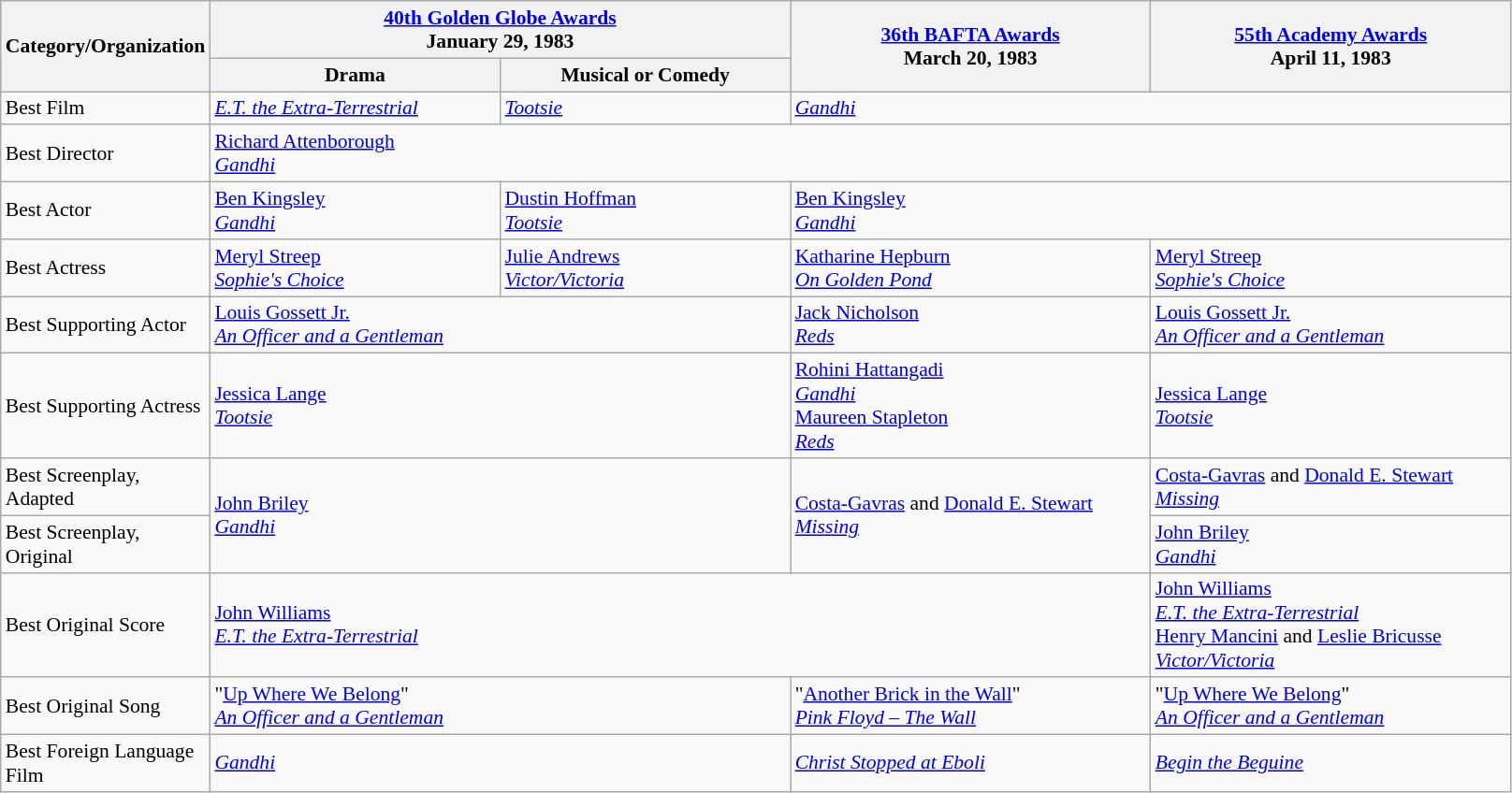<table class="wikitable" style="font-size: 90%;">
<tr>
<th rowspan="2" style="width:20px;">Category/Organization</th>
<th colspan="2" style="width:250px;"><a href='#'>40th Golden Globe Awards</a><br>January 29, 1983</th>
<th rowspan="2" style="width:250px;"><a href='#'>36th BAFTA Awards</a><br>March 20, 1983</th>
<th rowspan="2" style="width:250px;"><a href='#'>55th Academy Awards</a><br>April 11, 1983</th>
</tr>
<tr>
<th width=200>Drama</th>
<th style="width:200px;">Musical or Comedy</th>
</tr>
<tr>
<td>Best Film</td>
<td><em><a href='#'>E.T. the Extra-Terrestrial</a></em></td>
<td><em><a href='#'>Tootsie</a></em></td>
<td colspan="2"><em><a href='#'>Gandhi</a></em></td>
</tr>
<tr>
<td>Best Director</td>
<td colspan="4"><a href='#'>Richard Attenborough</a><br><em><a href='#'>Gandhi</a></em></td>
</tr>
<tr>
<td>Best Actor</td>
<td><a href='#'>Ben Kingsley</a><br><em><a href='#'>Gandhi</a></em></td>
<td><a href='#'>Dustin Hoffman</a><br><em><a href='#'>Tootsie</a></em></td>
<td colspan="2"><a href='#'>Ben Kingsley</a><br><em><a href='#'>Gandhi</a></em></td>
</tr>
<tr>
<td>Best Actress</td>
<td><a href='#'>Meryl Streep</a><br><em><a href='#'>Sophie's Choice</a></em></td>
<td><a href='#'>Julie Andrews</a><br><em><a href='#'>Victor/Victoria</a></em></td>
<td><a href='#'>Katharine Hepburn</a><br><em><a href='#'>On Golden Pond</a></em></td>
<td><a href='#'>Meryl Streep</a><br><em><a href='#'>Sophie's Choice</a></em></td>
</tr>
<tr>
<td>Best Supporting Actor</td>
<td colspan="2"><a href='#'>Louis Gossett Jr.</a><br><em><a href='#'>An Officer and a Gentleman</a></em></td>
<td><a href='#'>Jack Nicholson</a><br><em><a href='#'>Reds</a></em></td>
<td><a href='#'>Louis Gossett Jr.</a><br><em><a href='#'>An Officer and a Gentleman</a></em></td>
</tr>
<tr>
<td>Best Supporting Actress</td>
<td colspan="2"><a href='#'>Jessica Lange</a><br><em><a href='#'>Tootsie</a></em></td>
<td><a href='#'>Rohini Hattangadi</a><br><em><a href='#'>Gandhi</a></em><br><a href='#'>Maureen Stapleton</a><br><em><a href='#'>Reds</a></em></td>
<td><a href='#'>Jessica Lange</a><br><em><a href='#'>Tootsie</a></em></td>
</tr>
<tr>
<td>Best Screenplay, Adapted</td>
<td colspan="2" rowspan="2"><a href='#'>John Briley</a><br><em><a href='#'>Gandhi</a></em></td>
<td rowspan="2"><a href='#'>Costa-Gavras</a> and <a href='#'>Donald E. Stewart</a><br><em><a href='#'>Missing</a></em></td>
<td><a href='#'>Costa-Gavras</a> and <a href='#'>Donald E. Stewart</a><br><em><a href='#'>Missing</a></em></td>
</tr>
<tr>
<td>Best Screenplay, Original</td>
<td><a href='#'>John Briley</a><br><em><a href='#'>Gandhi</a></em></td>
</tr>
<tr>
<td>Best Original Score</td>
<td colspan="3"><a href='#'>John Williams</a><br><em><a href='#'>E.T. the Extra-Terrestrial</a></em></td>
<td><a href='#'>John Williams</a><br><em><a href='#'>E.T. the Extra-Terrestrial</a></em><br><a href='#'>Henry Mancini</a> and <a href='#'>Leslie Bricusse</a><br><em><a href='#'>Victor/Victoria</a></em></td>
</tr>
<tr>
<td>Best Original Song</td>
<td colspan="2">"<a href='#'>Up Where We Belong</a>"<br><em><a href='#'>An Officer and a Gentleman</a></em></td>
<td>"<a href='#'>Another Brick in the Wall</a>"<br><em><a href='#'>Pink Floyd – The Wall</a></em></td>
<td>"<a href='#'>Up Where We Belong</a>"<br><em><a href='#'>An Officer and a Gentleman</a></em></td>
</tr>
<tr>
<td>Best Foreign Language Film</td>
<td colspan="2"><em><a href='#'>Gandhi</a></em></td>
<td><em><a href='#'>Christ Stopped at Eboli</a></em></td>
<td><em><a href='#'>Begin the Beguine</a></em></td>
</tr>
</table>
